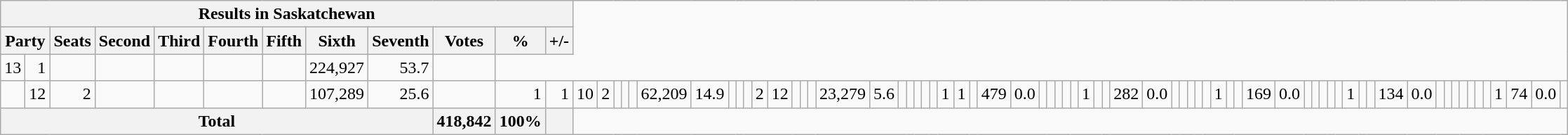<table class="wikitable">
<tr>
<th align="center" colspan=12>Results in Saskatchewan</th>
</tr>
<tr>
<th align="centre" colspan=2>Party</th>
<th align="right">Seats</th>
<th align="right">Second</th>
<th align="right">Third</th>
<th align="right">Fourth</th>
<th align="right">Fifth</th>
<th align="right">Sixth</th>
<th align="right">Seventh</th>
<th align="right">Votes</th>
<th align="right">%</th>
<th align="right">+/-</th>
</tr>
<tr>
<td align="right">13</td>
<td align="right">1</td>
<td align="right"></td>
<td align="right"></td>
<td align="right"></td>
<td align="right"></td>
<td align="right"></td>
<td align="right">224,927</td>
<td align="right">53.7</td>
<td align="right"></td>
</tr>
<tr>
<td align="right"></td>
<td align="right">12</td>
<td align="right">2</td>
<td align="right"></td>
<td align="right"></td>
<td align="right"></td>
<td align="right"></td>
<td align="right">107,289</td>
<td align="right">25.6</td>
<td align="right"><br></td>
<td align="right">1</td>
<td align="right">1</td>
<td align="right">10</td>
<td align="right">2</td>
<td align="right"></td>
<td align="right"></td>
<td align="right"></td>
<td align="right">62,209</td>
<td align="right">14.9</td>
<td align="right"><br></td>
<td align="right"></td>
<td align="right"></td>
<td align="right">2</td>
<td align="right">12</td>
<td align="right"></td>
<td align="right"></td>
<td align="right"></td>
<td align="right">23,279</td>
<td align="right">5.6</td>
<td align="right"><br></td>
<td align="right"></td>
<td align="right"></td>
<td align="right"></td>
<td align="right"></td>
<td align="right">1</td>
<td align="right">1</td>
<td align="right"></td>
<td align="right">479</td>
<td align="right">0.0</td>
<td align="right"><br></td>
<td align="right"></td>
<td align="right"></td>
<td align="right"></td>
<td align="right"></td>
<td align="right">1</td>
<td align="right"></td>
<td align="right"></td>
<td align="right">282</td>
<td align="right">0.0</td>
<td align="right"><br></td>
<td align="right"></td>
<td align="right"></td>
<td align="right"></td>
<td align="right"></td>
<td align="right">1</td>
<td align="right"></td>
<td align="right"></td>
<td align="right">169</td>
<td align="right">0.0</td>
<td align="right"><br></td>
<td align="right"></td>
<td align="right"></td>
<td align="right"></td>
<td align="right"></td>
<td align="right">1</td>
<td align="right"></td>
<td align="right"></td>
<td align="right">134</td>
<td align="right">0.0</td>
<td align="right"><br></td>
<td align="right"></td>
<td align="right"></td>
<td align="right"></td>
<td align="right"></td>
<td align="right"></td>
<td align="right"></td>
<td align="right">1</td>
<td align="right">74</td>
<td align="right">0.0</td>
<td align="right"></td>
</tr>
<tr bgcolor="white">
<th align="left" colspan=9>Total</th>
<th align="right">418,842</th>
<th align="right">100%</th>
<th align="right"></th>
</tr>
</table>
